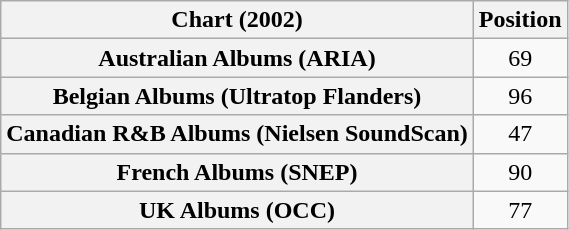<table class="wikitable sortable plainrowheaders" style="text-align:center">
<tr>
<th scope="col">Chart (2002)</th>
<th scope="col">Position</th>
</tr>
<tr>
<th scope="row">Australian Albums (ARIA)</th>
<td align="center">69</td>
</tr>
<tr>
<th scope="row">Belgian Albums (Ultratop Flanders)</th>
<td align="center">96</td>
</tr>
<tr>
<th scope="row">Canadian R&B Albums (Nielsen SoundScan)</th>
<td align="center">47</td>
</tr>
<tr>
<th scope="row">French Albums (SNEP)</th>
<td align="center">90</td>
</tr>
<tr>
<th scope="row">UK Albums (OCC)</th>
<td align="center">77</td>
</tr>
</table>
